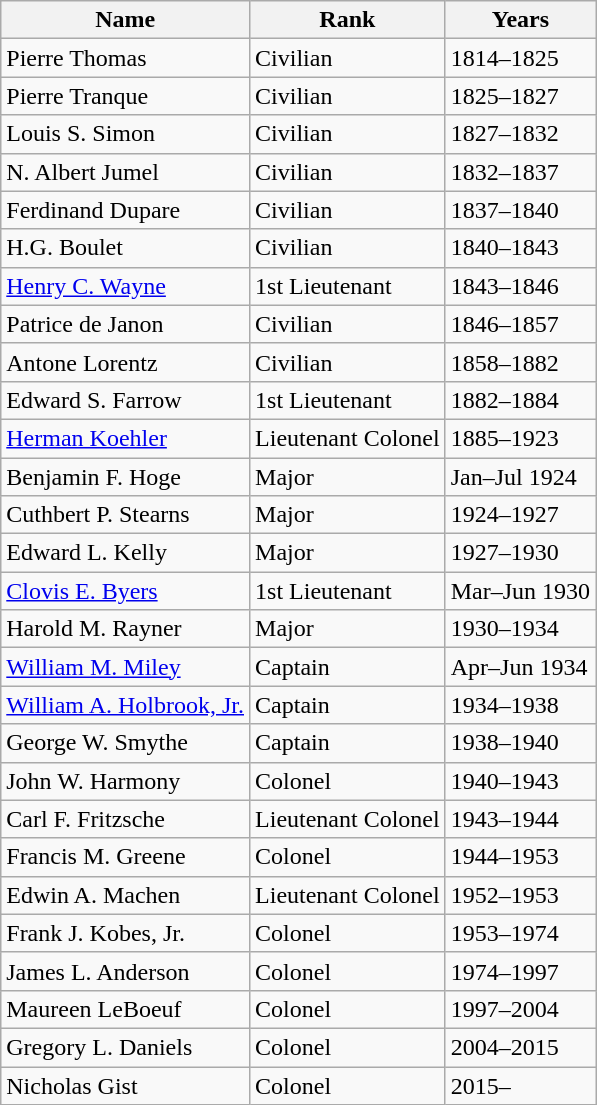<table class="wikitable">
<tr>
<th>Name</th>
<th>Rank</th>
<th>Years</th>
</tr>
<tr>
<td>Pierre Thomas</td>
<td>Civilian</td>
<td>1814–1825</td>
</tr>
<tr>
<td>Pierre Tranque</td>
<td>Civilian</td>
<td>1825–1827</td>
</tr>
<tr>
<td>Louis S. Simon</td>
<td>Civilian</td>
<td>1827–1832</td>
</tr>
<tr>
<td>N. Albert Jumel</td>
<td>Civilian</td>
<td>1832–1837</td>
</tr>
<tr>
<td>Ferdinand Dupare</td>
<td>Civilian</td>
<td>1837–1840</td>
</tr>
<tr>
<td>H.G. Boulet</td>
<td>Civilian</td>
<td>1840–1843</td>
</tr>
<tr>
<td><a href='#'>Henry C. Wayne</a></td>
<td>1st Lieutenant</td>
<td>1843–1846</td>
</tr>
<tr>
<td>Patrice de Janon</td>
<td>Civilian</td>
<td>1846–1857</td>
</tr>
<tr>
<td>Antone Lorentz</td>
<td>Civilian</td>
<td>1858–1882</td>
</tr>
<tr>
<td>Edward S. Farrow</td>
<td>1st Lieutenant</td>
<td>1882–1884</td>
</tr>
<tr>
<td><a href='#'>Herman Koehler</a></td>
<td>Lieutenant Colonel</td>
<td>1885–1923</td>
</tr>
<tr>
<td>Benjamin F. Hoge</td>
<td>Major</td>
<td>Jan–Jul 1924</td>
</tr>
<tr>
<td>Cuthbert P. Stearns</td>
<td>Major</td>
<td>1924–1927</td>
</tr>
<tr>
<td>Edward L. Kelly</td>
<td>Major</td>
<td>1927–1930</td>
</tr>
<tr>
<td><a href='#'>Clovis E. Byers</a></td>
<td>1st Lieutenant</td>
<td>Mar–Jun 1930</td>
</tr>
<tr>
<td>Harold M. Rayner</td>
<td>Major</td>
<td>1930–1934</td>
</tr>
<tr>
<td><a href='#'>William M. Miley</a></td>
<td>Captain</td>
<td>Apr–Jun 1934</td>
</tr>
<tr>
<td><a href='#'>William A. Holbrook, Jr.</a></td>
<td>Captain</td>
<td>1934–1938</td>
</tr>
<tr>
<td>George W. Smythe</td>
<td>Captain</td>
<td>1938–1940</td>
</tr>
<tr>
<td>John W. Harmony</td>
<td>Colonel</td>
<td>1940–1943</td>
</tr>
<tr>
<td>Carl F. Fritzsche</td>
<td>Lieutenant Colonel</td>
<td>1943–1944</td>
</tr>
<tr>
<td>Francis M. Greene</td>
<td>Colonel</td>
<td>1944–1953</td>
</tr>
<tr>
<td>Edwin A. Machen</td>
<td>Lieutenant Colonel</td>
<td>1952–1953</td>
</tr>
<tr>
<td>Frank J. Kobes, Jr.</td>
<td>Colonel</td>
<td>1953–1974</td>
</tr>
<tr>
<td>James L. Anderson</td>
<td>Colonel</td>
<td>1974–1997</td>
</tr>
<tr>
<td>Maureen LeBoeuf</td>
<td>Colonel</td>
<td>1997–2004</td>
</tr>
<tr>
<td>Gregory L. Daniels</td>
<td>Colonel</td>
<td>2004–2015</td>
</tr>
<tr>
<td>Nicholas Gist</td>
<td>Colonel</td>
<td>2015–</td>
</tr>
</table>
